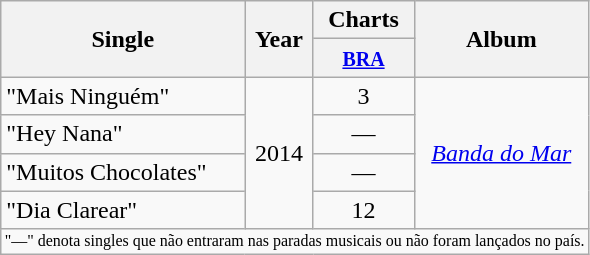<table class="wikitable">
<tr>
<th rowspan="2">Single</th>
<th rowspan="2">Year</th>
<th colspan="1">Charts</th>
<th rowspan="2">Album</th>
</tr>
<tr>
<th align="center" width="60"><small><a href='#'>BRA</a></small></th>
</tr>
<tr>
<td>"Mais Ninguém"</td>
<td rowspan=4 align="center">2014</td>
<td align="center">3</td>
<td align="center" rowspan="4"><em><a href='#'>Banda do Mar</a></em></td>
</tr>
<tr>
<td>"Hey Nana"</td>
<td align="center">—</td>
</tr>
<tr>
<td>"Muitos Chocolates"</td>
<td align="center">—</td>
</tr>
<tr>
<td>"Dia Clarear"</td>
<td align="center">12</td>
</tr>
<tr>
<td colspan="8" style="text-align:center; font-size:8pt;">"—" denota singles que não entraram nas paradas musicais ou não foram lançados no país.</td>
</tr>
</table>
